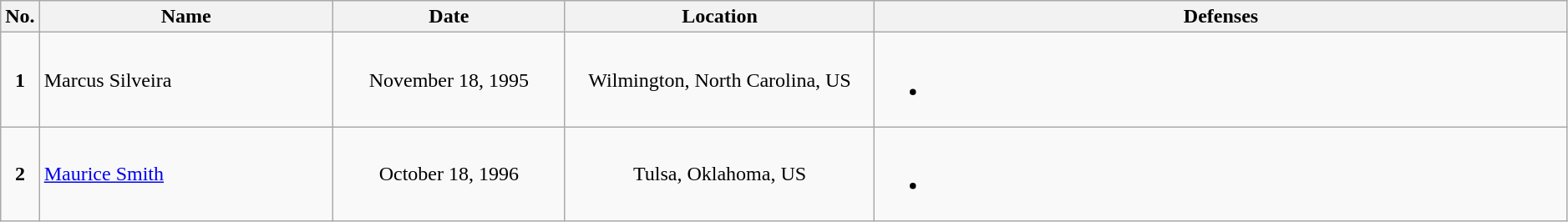<table class="wikitable" width="99%" style="text-align:center;">
<tr>
<th width=1%>No.</th>
<th width=19%>Name</th>
<th width=15%>Date</th>
<th width=20%>Location</th>
<th width=45%>Defenses</th>
</tr>
<tr>
<td align=center><strong>1</strong></td>
<td align="left"> Marcus Silveira<br></td>
<td>November 18, 1995<br></td>
<td>Wilmington, North Carolina, US</td>
<td align="left"><br><ul><li></li></ul></td>
</tr>
<tr>
<td align=center><strong>2</strong></td>
<td align="left"> <a href='#'>Maurice Smith</a></td>
<td>October 18, 1996<br></td>
<td>Tulsa, Oklahoma, US</td>
<td align="left"><br><ul><li></li></ul></td>
</tr>
</table>
